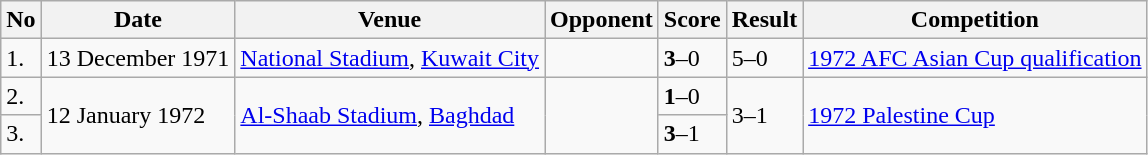<table class="wikitable" style="font-size:100%;">
<tr>
<th>No</th>
<th>Date</th>
<th>Venue</th>
<th>Opponent</th>
<th>Score</th>
<th>Result</th>
<th>Competition</th>
</tr>
<tr>
<td>1.</td>
<td>13 December 1971</td>
<td><a href='#'>National Stadium</a>, <a href='#'>Kuwait City</a></td>
<td></td>
<td><strong>3</strong>–0</td>
<td>5–0</td>
<td><a href='#'>1972 AFC Asian Cup qualification</a></td>
</tr>
<tr>
<td>2.</td>
<td rowspan="2">12 January 1972</td>
<td rowspan="2"><a href='#'>Al-Shaab Stadium</a>, <a href='#'>Baghdad</a></td>
<td rowspan="2"></td>
<td><strong>1</strong>–0</td>
<td rowspan="2">3–1</td>
<td rowspan="2"><a href='#'>1972 Palestine Cup</a></td>
</tr>
<tr>
<td>3.</td>
<td><strong>3</strong>–1</td>
</tr>
</table>
